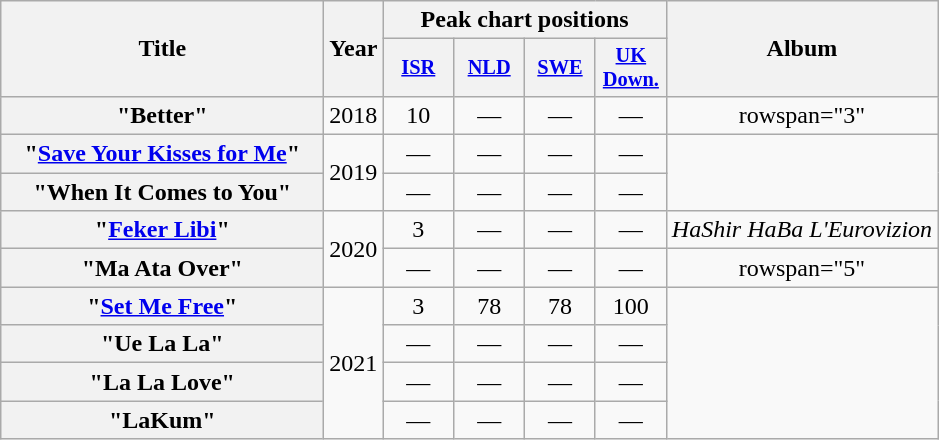<table class="wikitable plainrowheaders" style="text-align:center;">
<tr>
<th scope="col" rowspan="2" style="width:13em;">Title</th>
<th scope="col" rowspan="2" style="width:1em;">Year</th>
<th scope="col" colspan="4">Peak chart positions</th>
<th scope="col" rowspan="2">Album</th>
</tr>
<tr>
<th scope="col" style="width:3em;font-size:85%;"><a href='#'>ISR</a><br></th>
<th scope="col" style="width:3em;font-size:85%;"><a href='#'>NLD</a><br></th>
<th scope="col" style="width:3em;font-size:85%;"><a href='#'>SWE</a><br></th>
<th scope="col" style="width:3em;font-size:85%;"><a href='#'>UK<br>Down.</a><br></th>
</tr>
<tr>
<th scope="row">"Better"</th>
<td>2018</td>
<td>10</td>
<td>—</td>
<td>—</td>
<td>—</td>
<td>rowspan="3" </td>
</tr>
<tr>
<th scope="row">"<a href='#'>Save Your Kisses for Me</a>"</th>
<td rowspan="2">2019</td>
<td>—</td>
<td>—</td>
<td>—</td>
<td>—</td>
</tr>
<tr>
<th scope="row">"When It Comes to You"</th>
<td>—</td>
<td>—</td>
<td>—</td>
<td>—</td>
</tr>
<tr>
<th scope="row">"<a href='#'>Feker Libi</a>"</th>
<td rowspan="2">2020</td>
<td>3</td>
<td>—</td>
<td>—</td>
<td>—</td>
<td><em>HaShir HaBa L'Eurovizion</em></td>
</tr>
<tr>
<th scope="row">"Ma Ata Over"</th>
<td>—</td>
<td>—</td>
<td>—</td>
<td>—</td>
<td>rowspan="5" </td>
</tr>
<tr>
<th scope="row">"<a href='#'>Set Me Free</a>"</th>
<td rowspan="4">2021</td>
<td>3</td>
<td>78</td>
<td>78</td>
<td>100</td>
</tr>
<tr>
<th scope="row">"Ue La La"</th>
<td>—</td>
<td>—</td>
<td>—</td>
<td>—</td>
</tr>
<tr>
<th scope="row">"La La Love"</th>
<td>—</td>
<td>—</td>
<td>—</td>
<td>—</td>
</tr>
<tr>
<th scope="row">"LaKum"</th>
<td>—</td>
<td>—</td>
<td>—</td>
<td>—</td>
</tr>
</table>
